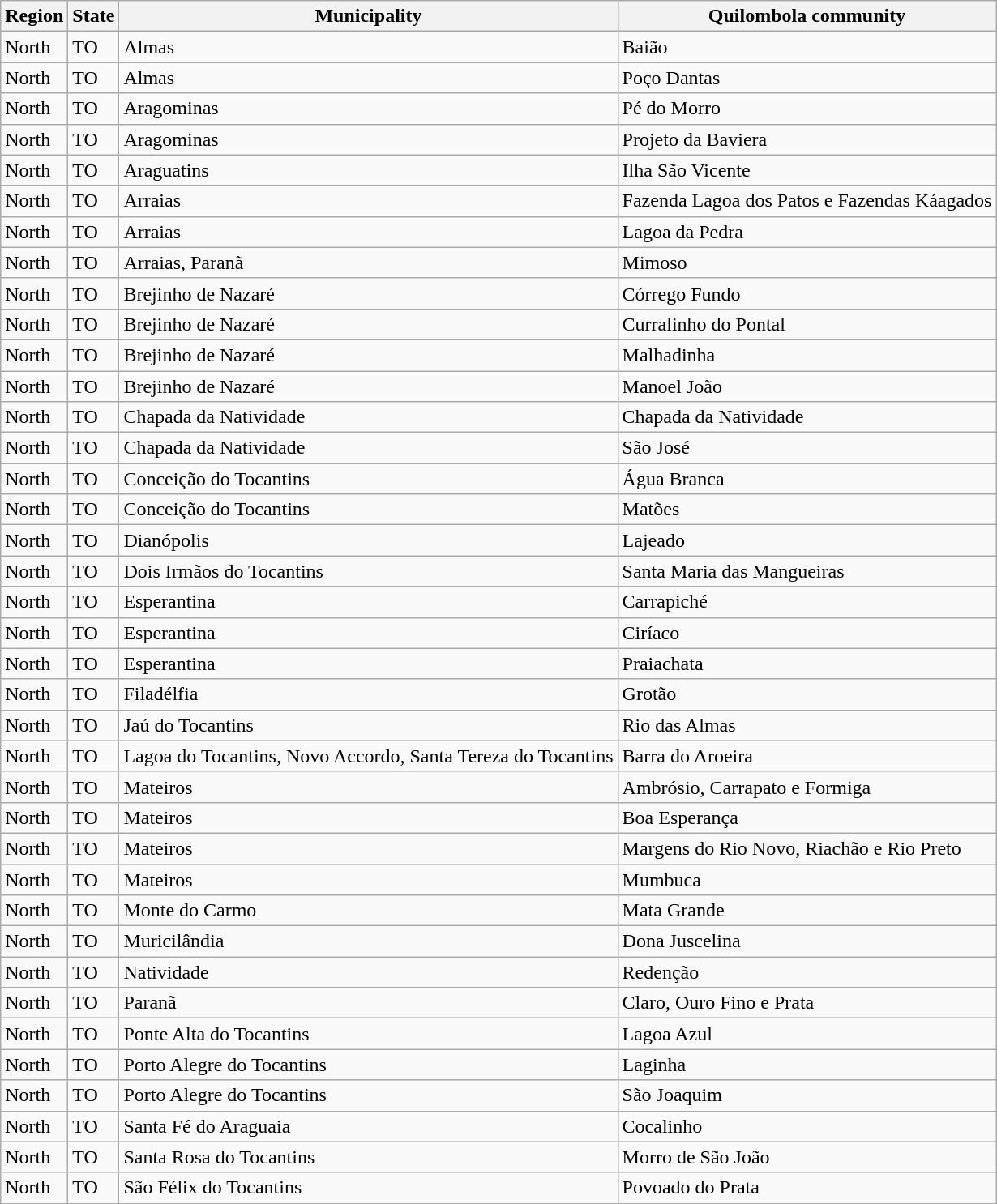<table class="wikitable sortable">
<tr>
<th>Region</th>
<th>State</th>
<th>Municipality</th>
<th>Quilombola community</th>
</tr>
<tr>
<td>North</td>
<td>TO</td>
<td>Almas</td>
<td>Baião</td>
</tr>
<tr>
<td>North</td>
<td>TO</td>
<td>Almas</td>
<td>Poço Dantas</td>
</tr>
<tr>
<td>North</td>
<td>TO</td>
<td>Aragominas</td>
<td>Pé do Morro</td>
</tr>
<tr>
<td>North</td>
<td>TO</td>
<td>Aragominas</td>
<td>Projeto da Baviera</td>
</tr>
<tr>
<td>North</td>
<td>TO</td>
<td>Araguatins</td>
<td>Ilha São Vicente</td>
</tr>
<tr>
<td>North</td>
<td>TO</td>
<td>Arraias</td>
<td>Fazenda Lagoa dos Patos e Fazendas Káagados</td>
</tr>
<tr>
<td>North</td>
<td>TO</td>
<td>Arraias</td>
<td>Lagoa da Pedra</td>
</tr>
<tr>
<td>North</td>
<td>TO</td>
<td>Arraias, Paranã</td>
<td>Mimoso</td>
</tr>
<tr>
<td>North</td>
<td>TO</td>
<td>Brejinho de Nazaré</td>
<td>Córrego Fundo</td>
</tr>
<tr>
<td>North</td>
<td>TO</td>
<td>Brejinho de Nazaré</td>
<td>Curralinho do Pontal</td>
</tr>
<tr>
<td>North</td>
<td>TO</td>
<td>Brejinho de Nazaré</td>
<td>Malhadinha</td>
</tr>
<tr>
<td>North</td>
<td>TO</td>
<td>Brejinho de Nazaré</td>
<td>Manoel João</td>
</tr>
<tr>
<td>North</td>
<td>TO</td>
<td>Chapada da Natividade</td>
<td>Chapada da Natividade</td>
</tr>
<tr>
<td>North</td>
<td>TO</td>
<td>Chapada da Natividade</td>
<td>São José</td>
</tr>
<tr>
<td>North</td>
<td>TO</td>
<td>Conceição do Tocantins</td>
<td>Água Branca</td>
</tr>
<tr>
<td>North</td>
<td>TO</td>
<td>Conceição do Tocantins</td>
<td>Matões</td>
</tr>
<tr>
<td>North</td>
<td>TO</td>
<td>Dianópolis</td>
<td>Lajeado</td>
</tr>
<tr>
<td>North</td>
<td>TO</td>
<td>Dois Irmãos do Tocantins</td>
<td>Santa Maria das Mangueiras</td>
</tr>
<tr>
<td>North</td>
<td>TO</td>
<td>Esperantina</td>
<td>Carrapiché</td>
</tr>
<tr>
<td>North</td>
<td>TO</td>
<td>Esperantina</td>
<td>Ciríaco</td>
</tr>
<tr>
<td>North</td>
<td>TO</td>
<td>Esperantina</td>
<td>Praiachata</td>
</tr>
<tr>
<td>North</td>
<td>TO</td>
<td>Filadélfia</td>
<td>Grotão</td>
</tr>
<tr>
<td>North</td>
<td>TO</td>
<td>Jaú do Tocantins</td>
<td>Rio das Almas</td>
</tr>
<tr>
<td>North</td>
<td>TO</td>
<td>Lagoa do Tocantins, Novo Accordo, Santa Tereza do Tocantins</td>
<td>Barra do Aroeira</td>
</tr>
<tr>
<td>North</td>
<td>TO</td>
<td>Mateiros</td>
<td>Ambrósio, Carrapato e Formiga</td>
</tr>
<tr>
<td>North</td>
<td>TO</td>
<td>Mateiros</td>
<td>Boa Esperança</td>
</tr>
<tr>
<td>North</td>
<td>TO</td>
<td>Mateiros</td>
<td>Margens do Rio Novo, Riachão e Rio Preto</td>
</tr>
<tr>
<td>North</td>
<td>TO</td>
<td>Mateiros</td>
<td>Mumbuca</td>
</tr>
<tr>
<td>North</td>
<td>TO</td>
<td>Monte do Carmo</td>
<td>Mata Grande</td>
</tr>
<tr>
<td>North</td>
<td>TO</td>
<td>Muricilândia</td>
<td>Dona Juscelina</td>
</tr>
<tr>
<td>North</td>
<td>TO</td>
<td>Natividade</td>
<td>Redenção</td>
</tr>
<tr>
<td>North</td>
<td>TO</td>
<td>Paranã</td>
<td>Claro, Ouro Fino e Prata</td>
</tr>
<tr>
<td>North</td>
<td>TO</td>
<td>Ponte Alta do Tocantins</td>
<td>Lagoa Azul</td>
</tr>
<tr>
<td>North</td>
<td>TO</td>
<td>Porto Alegre do Tocantins</td>
<td>Laginha</td>
</tr>
<tr>
<td>North</td>
<td>TO</td>
<td>Porto Alegre do Tocantins</td>
<td>São Joaquim</td>
</tr>
<tr>
<td>North</td>
<td>TO</td>
<td>Santa Fé do Araguaia</td>
<td>Cocalinho</td>
</tr>
<tr>
<td>North</td>
<td>TO</td>
<td>Santa Rosa do Tocantins</td>
<td>Morro de São João</td>
</tr>
<tr>
<td>North</td>
<td>TO</td>
<td>São Félix do Tocantins</td>
<td>Povoado do Prata</td>
</tr>
</table>
